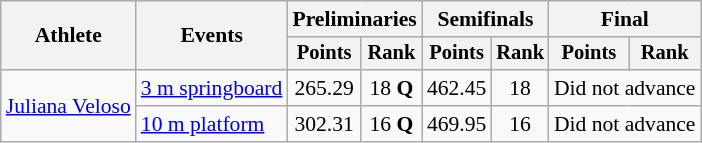<table class=wikitable style="font-size:90%">
<tr>
<th rowspan="2">Athlete</th>
<th rowspan="2">Events</th>
<th colspan="2">Preliminaries</th>
<th colspan="2">Semifinals</th>
<th colspan="2">Final</th>
</tr>
<tr style="font-size:95%">
<th>Points</th>
<th>Rank</th>
<th>Points</th>
<th>Rank</th>
<th>Points</th>
<th>Rank</th>
</tr>
<tr align=center>
<td align=left rowspan=2><a href='#'>Juliana Veloso</a></td>
<td align=left><a href='#'>3 m springboard</a></td>
<td>265.29</td>
<td>18 <strong>Q</strong></td>
<td>462.45</td>
<td>18</td>
<td colspan=2>Did not advance</td>
</tr>
<tr align=center>
<td align=left><a href='#'>10 m platform</a></td>
<td>302.31</td>
<td>16 <strong>Q</strong></td>
<td>469.95</td>
<td>16</td>
<td colspan=2>Did not advance</td>
</tr>
</table>
